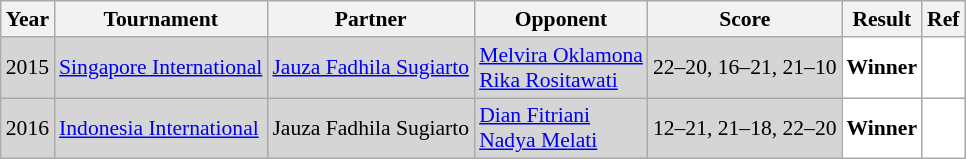<table class="sortable wikitable" style="font-size: 90%">
<tr>
<th>Year</th>
<th>Tournament</th>
<th>Partner</th>
<th>Opponent</th>
<th>Score</th>
<th>Result</th>
<th>Ref</th>
</tr>
<tr style="background:#D5D5D5">
<td align="center">2015</td>
<td align="left"><a href='#'>Singapore International</a></td>
<td align="left"> <a href='#'>Jauza Fadhila Sugiarto</a></td>
<td align="left"> <a href='#'>Melvira Oklamona</a><br> <a href='#'>Rika Rositawati</a></td>
<td align="left">22–20, 16–21, 21–10</td>
<td style="text-align:left; background:white"> <strong>Winner</strong></td>
<td style="text-align:center; background:white"></td>
</tr>
<tr style="background:#D5D5D5">
<td align="center">2016</td>
<td align="left"><a href='#'>Indonesia International</a></td>
<td align="left"> Jauza Fadhila Sugiarto</td>
<td align="left"> <a href='#'>Dian Fitriani</a><br> <a href='#'>Nadya Melati</a></td>
<td align="left">12–21, 21–18, 22–20</td>
<td style="text-align:left; background:white"> <strong>Winner</strong></td>
<td style="text-align:center; background:white"></td>
</tr>
</table>
